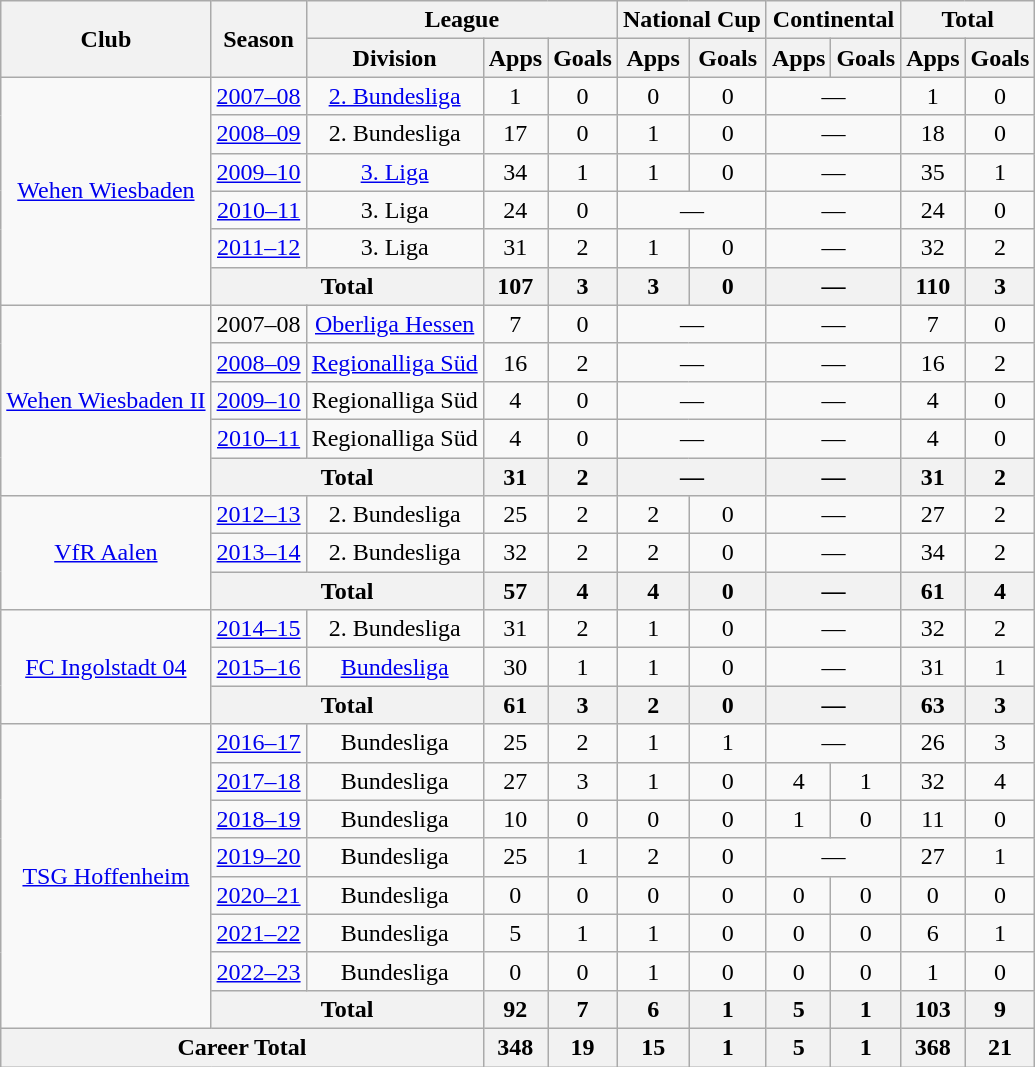<table class="wikitable" Style="text-align: center">
<tr>
<th rowspan="2">Club</th>
<th rowspan="2">Season</th>
<th colspan="3">League</th>
<th colspan="2">National Cup</th>
<th colspan="2">Continental</th>
<th colspan="2">Total</th>
</tr>
<tr>
<th>Division</th>
<th>Apps</th>
<th>Goals</th>
<th>Apps</th>
<th>Goals</th>
<th>Apps</th>
<th>Goals</th>
<th>Apps</th>
<th>Goals</th>
</tr>
<tr>
<td rowspan="6"><a href='#'>Wehen Wiesbaden</a></td>
<td><a href='#'>2007–08</a></td>
<td><a href='#'>2. Bundesliga</a></td>
<td>1</td>
<td>0</td>
<td>0</td>
<td>0</td>
<td colspan="2">—</td>
<td>1</td>
<td>0</td>
</tr>
<tr>
<td><a href='#'>2008–09</a></td>
<td>2. Bundesliga</td>
<td>17</td>
<td>0</td>
<td>1</td>
<td>0</td>
<td colspan="2">—</td>
<td>18</td>
<td>0</td>
</tr>
<tr>
<td><a href='#'>2009–10</a></td>
<td><a href='#'>3. Liga</a></td>
<td>34</td>
<td>1</td>
<td>1</td>
<td>0</td>
<td colspan="2">—</td>
<td>35</td>
<td>1</td>
</tr>
<tr>
<td><a href='#'>2010–11</a></td>
<td>3. Liga</td>
<td>24</td>
<td>0</td>
<td colspan="2">—</td>
<td colspan="2">—</td>
<td>24</td>
<td>0</td>
</tr>
<tr>
<td><a href='#'>2011–12</a></td>
<td>3. Liga</td>
<td>31</td>
<td>2</td>
<td>1</td>
<td>0</td>
<td colspan="2">—</td>
<td>32</td>
<td>2</td>
</tr>
<tr>
<th colspan="2">Total</th>
<th>107</th>
<th>3</th>
<th>3</th>
<th>0</th>
<th colspan="2">—</th>
<th>110</th>
<th>3</th>
</tr>
<tr>
<td rowspan="5"><a href='#'>Wehen Wiesbaden II</a></td>
<td>2007–08</td>
<td><a href='#'>Oberliga Hessen</a></td>
<td>7</td>
<td>0</td>
<td colspan="2">—</td>
<td colspan="2">—</td>
<td>7</td>
<td>0</td>
</tr>
<tr>
<td><a href='#'>2008–09</a></td>
<td><a href='#'>Regionalliga Süd</a></td>
<td>16</td>
<td>2</td>
<td colspan="2">—</td>
<td colspan="2">—</td>
<td>16</td>
<td>2</td>
</tr>
<tr>
<td><a href='#'>2009–10</a></td>
<td>Regionalliga Süd</td>
<td>4</td>
<td>0</td>
<td colspan="2">—</td>
<td colspan="2">—</td>
<td>4</td>
<td>0</td>
</tr>
<tr>
<td><a href='#'>2010–11</a></td>
<td>Regionalliga Süd</td>
<td>4</td>
<td>0</td>
<td colspan="2">—</td>
<td colspan="2">—</td>
<td>4</td>
<td>0</td>
</tr>
<tr>
<th colspan="2">Total</th>
<th>31</th>
<th>2</th>
<th colspan="2">—</th>
<th colspan="2">—</th>
<th>31</th>
<th>2</th>
</tr>
<tr>
<td rowspan="3"><a href='#'>VfR Aalen</a></td>
<td><a href='#'>2012–13</a></td>
<td>2. Bundesliga</td>
<td>25</td>
<td>2</td>
<td>2</td>
<td>0</td>
<td colspan="2">—</td>
<td>27</td>
<td>2</td>
</tr>
<tr>
<td><a href='#'>2013–14</a></td>
<td>2. Bundesliga</td>
<td>32</td>
<td>2</td>
<td>2</td>
<td>0</td>
<td colspan="2">—</td>
<td>34</td>
<td>2</td>
</tr>
<tr>
<th colspan="2">Total</th>
<th>57</th>
<th>4</th>
<th>4</th>
<th>0</th>
<th colspan="2">—</th>
<th>61</th>
<th>4</th>
</tr>
<tr>
<td rowspan="3"><a href='#'>FC Ingolstadt 04</a></td>
<td><a href='#'>2014–15</a></td>
<td>2. Bundesliga</td>
<td>31</td>
<td>2</td>
<td>1</td>
<td>0</td>
<td colspan="2">—</td>
<td>32</td>
<td>2</td>
</tr>
<tr>
<td><a href='#'>2015–16</a></td>
<td><a href='#'>Bundesliga</a></td>
<td>30</td>
<td>1</td>
<td>1</td>
<td>0</td>
<td colspan="2">—</td>
<td>31</td>
<td>1</td>
</tr>
<tr>
<th colspan="2">Total</th>
<th>61</th>
<th>3</th>
<th>2</th>
<th>0</th>
<th colspan="2">—</th>
<th>63</th>
<th>3</th>
</tr>
<tr>
<td rowspan="8"><a href='#'>TSG Hoffenheim</a></td>
<td><a href='#'>2016–17</a></td>
<td>Bundesliga</td>
<td>25</td>
<td>2</td>
<td>1</td>
<td>1</td>
<td colspan="2">—</td>
<td>26</td>
<td>3</td>
</tr>
<tr>
<td><a href='#'>2017–18</a></td>
<td>Bundesliga</td>
<td>27</td>
<td>3</td>
<td>1</td>
<td>0</td>
<td>4</td>
<td>1</td>
<td>32</td>
<td>4</td>
</tr>
<tr>
<td><a href='#'>2018–19</a></td>
<td>Bundesliga</td>
<td>10</td>
<td>0</td>
<td>0</td>
<td>0</td>
<td>1</td>
<td>0</td>
<td>11</td>
<td>0</td>
</tr>
<tr>
<td><a href='#'>2019–20</a></td>
<td>Bundesliga</td>
<td>25</td>
<td>1</td>
<td>2</td>
<td>0</td>
<td colspan="2">—</td>
<td>27</td>
<td>1</td>
</tr>
<tr>
<td><a href='#'>2020–21</a></td>
<td>Bundesliga</td>
<td>0</td>
<td>0</td>
<td>0</td>
<td>0</td>
<td>0</td>
<td>0</td>
<td>0</td>
<td>0</td>
</tr>
<tr>
<td><a href='#'>2021–22</a></td>
<td>Bundesliga</td>
<td>5</td>
<td>1</td>
<td>1</td>
<td>0</td>
<td>0</td>
<td>0</td>
<td>6</td>
<td>1</td>
</tr>
<tr>
<td><a href='#'>2022–23</a></td>
<td>Bundesliga</td>
<td>0</td>
<td>0</td>
<td>1</td>
<td>0</td>
<td>0</td>
<td>0</td>
<td>1</td>
<td>0</td>
</tr>
<tr>
<th colspan="2">Total</th>
<th>92</th>
<th>7</th>
<th>6</th>
<th>1</th>
<th>5</th>
<th>1</th>
<th>103</th>
<th>9</th>
</tr>
<tr>
<th colspan="3">Career Total</th>
<th>348</th>
<th>19</th>
<th>15</th>
<th>1</th>
<th>5</th>
<th>1</th>
<th>368</th>
<th>21</th>
</tr>
</table>
